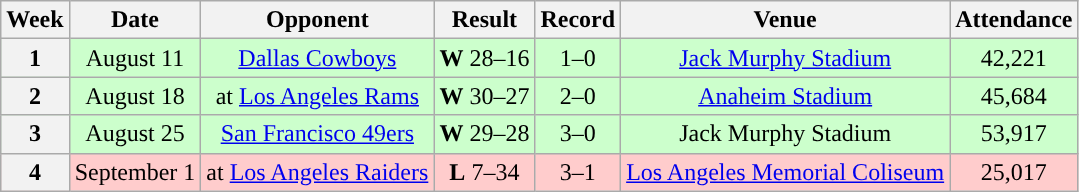<table class="wikitable" style="text-align:center">
<tr>
<th>Week</th>
<th>Date</th>
<th>Opponent</th>
<th>Result</th>
<th>Record</th>
<th>Venue</th>
<th>Attendance</th>
</tr>
<tr style="background: #cfc;">
<th>1</th>
<td>August 11</td>
<td><a href='#'>Dallas Cowboys</a></td>
<td><strong>W</strong> 28–16</td>
<td>1–0</td>
<td><a href='#'>Jack Murphy Stadium</a></td>
<td>42,221</td>
</tr>
<tr style="background: #cfc;">
<th>2</th>
<td>August 18</td>
<td>at <a href='#'>Los Angeles Rams</a></td>
<td><strong>W</strong> 30–27</td>
<td>2–0</td>
<td><a href='#'>Anaheim Stadium</a></td>
<td>45,684</td>
</tr>
<tr style="background: #cfc;">
<th>3</th>
<td>August 25</td>
<td><a href='#'>San Francisco 49ers</a></td>
<td><strong>W</strong> 29–28</td>
<td>3–0</td>
<td>Jack Murphy Stadium</td>
<td>53,917</td>
</tr>
<tr style="background: #fcc;">
<th>4</th>
<td>September 1</td>
<td>at <a href='#'>Los Angeles Raiders</a></td>
<td><strong>L</strong> 7–34</td>
<td>3–1</td>
<td><a href='#'>Los Angeles Memorial Coliseum</a></td>
<td>25,017</td>
</tr>
</table>
